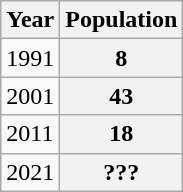<table class="wikitable sortable plainrowheaders">
<tr>
<th scope="col">Year</th>
<th scope="col">Population</th>
</tr>
<tr>
<td>1991</td>
<th scope="row">8</th>
</tr>
<tr>
<td>2001</td>
<th scope="row">43</th>
</tr>
<tr>
<td>2011</td>
<th scope="row">18</th>
</tr>
<tr>
<td>2021</td>
<th scope="row">???</th>
</tr>
</table>
